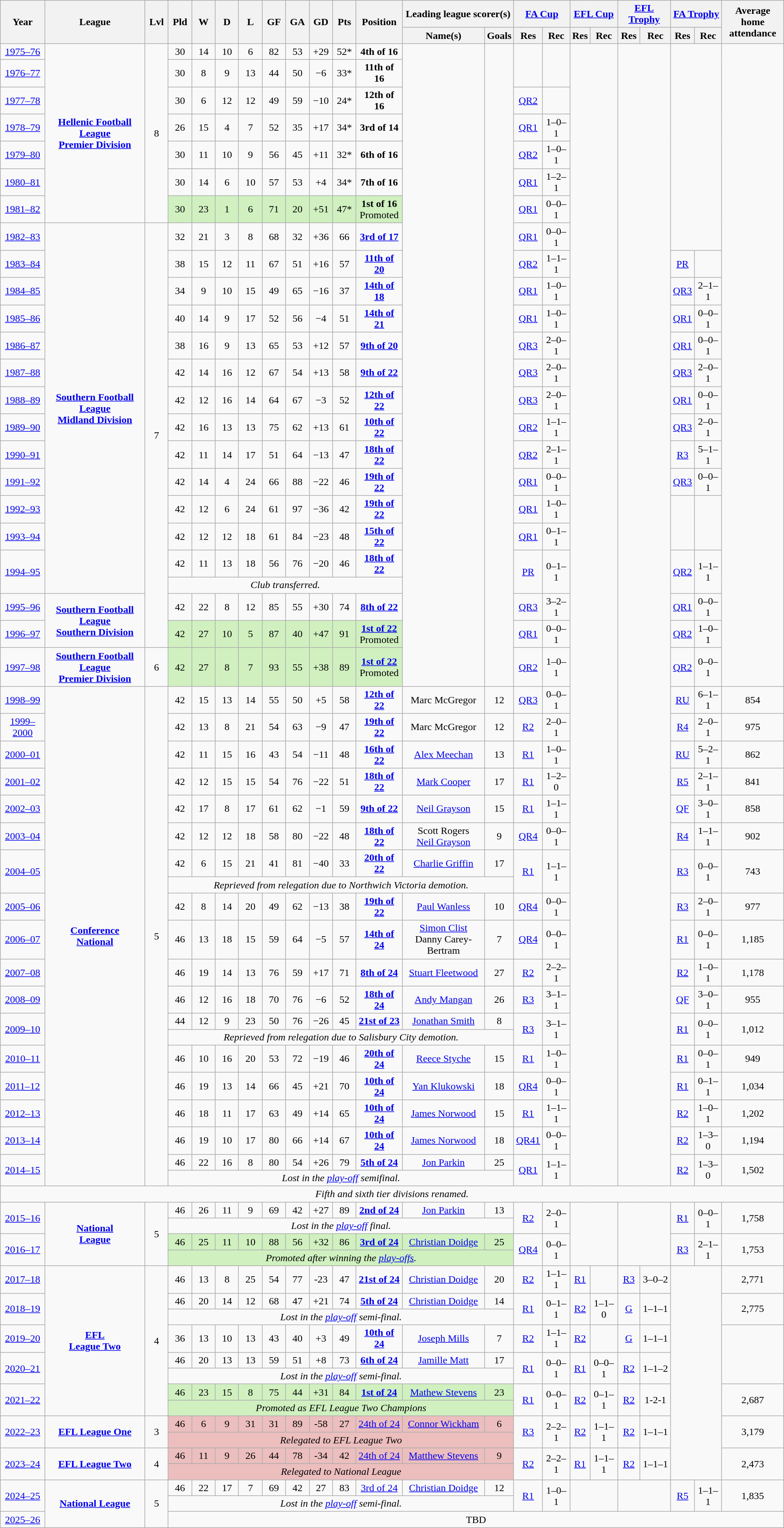<table class="wikitable" style="text-align:center;">
<tr>
<th rowspan=2>Year</th>
<th rowspan=2>League</th>
<th rowspan=2 width=30>Lvl</th>
<th rowspan=2 width=30>Pld</th>
<th rowspan=2 width=30>W</th>
<th rowspan=2 width=30>D</th>
<th rowspan=2 width=30>L</th>
<th rowspan=2 width=30>GF</th>
<th rowspan=2 width=30>GA</th>
<th rowspan=2 width=30>GD</th>
<th rowspan=2 width=30>Pts</th>
<th rowspan=2>Position</th>
<th colspan=2>Leading league scorer(s)</th>
<th colspan=2><a href='#'>FA Cup</a></th>
<th colspan=2><a href='#'>EFL Cup</a></th>
<th colspan="2"><a href='#'>EFL Trophy</a></th>
<th colspan=2><a href='#'>FA Trophy</a></th>
<th rowspan=2>Average home<br>attendance</th>
</tr>
<tr>
<th>Name(s)</th>
<th>Goals</th>
<th>Res</th>
<th>Rec</th>
<th>Res</th>
<th>Rec</th>
<th>Res</th>
<th>Rec</th>
<th>Res</th>
<th>Rec</th>
</tr>
<tr>
<td><a href='#'>1975–76</a></td>
<td rowspan="7"><strong><a href='#'>Hellenic Football League<br>Premier Division</a></strong></td>
<td rowspan="7">8</td>
<td>30</td>
<td>14</td>
<td>10</td>
<td>6</td>
<td>82</td>
<td>53</td>
<td>+29</td>
<td>52*</td>
<td><strong>4th of 16</strong></td>
<td rowspan="24"></td>
<td rowspan="24"></td>
<td rowspan="2"></td>
<td rowspan="2"></td>
<td colspan="2" rowspan="44"></td>
<td colspan="2" rowspan="44"></td>
<td colspan="2" rowspan="8"></td>
<td rowspan="24"></td>
</tr>
<tr>
<td><a href='#'>1976–77</a></td>
<td>30</td>
<td>8</td>
<td>9</td>
<td>13</td>
<td>44</td>
<td>50</td>
<td>−6</td>
<td>33*</td>
<td><strong>11th of 16</strong></td>
</tr>
<tr>
<td><a href='#'>1977–78</a></td>
<td>30</td>
<td>6</td>
<td>12</td>
<td>12</td>
<td>49</td>
<td>59</td>
<td>−10</td>
<td>24*</td>
<td><strong>12th of 16</strong></td>
<td><a href='#'>QR2</a></td>
<td></td>
</tr>
<tr>
<td><a href='#'>1978–79</a></td>
<td>26</td>
<td>15</td>
<td>4</td>
<td>7</td>
<td>52</td>
<td>35</td>
<td>+17</td>
<td>34*</td>
<td><strong>3rd of 14</strong></td>
<td><a href='#'>QR1</a></td>
<td>1–0–1</td>
</tr>
<tr>
<td><a href='#'>1979–80</a></td>
<td>30</td>
<td>11</td>
<td>10</td>
<td>9</td>
<td>56</td>
<td>45</td>
<td>+11</td>
<td>32*</td>
<td><strong>6th of 16</strong></td>
<td><a href='#'>QR2</a></td>
<td>1–0–1</td>
</tr>
<tr>
<td><a href='#'>1980–81</a></td>
<td>30</td>
<td>14</td>
<td>6</td>
<td>10</td>
<td>57</td>
<td>53</td>
<td>+4</td>
<td>34*</td>
<td><strong>7th of 16</strong></td>
<td><a href='#'>QR1</a></td>
<td>1–2–1</td>
</tr>
<tr>
<td><a href='#'>1981–82</a></td>
<td bgcolor="#D0F0C0">30</td>
<td bgcolor="#D0F0C0">23</td>
<td bgcolor="#D0F0C0">1</td>
<td bgcolor="#D0F0C0">6</td>
<td bgcolor="#D0F0C0">71</td>
<td bgcolor="#D0F0C0">20</td>
<td bgcolor="#D0F0C0">+51</td>
<td bgcolor="#D0F0C0">47*</td>
<td bgcolor="#D0F0C0"><strong>1st of 16</strong><br>Promoted</td>
<td><a href='#'>QR1</a></td>
<td>0–0–1</td>
</tr>
<tr>
<td><a href='#'>1982–83</a></td>
<td rowspan="14"><strong><a href='#'>Southern Football League<br>Midland Division</a></strong></td>
<td rowspan="16">7</td>
<td>32</td>
<td>21</td>
<td>3</td>
<td>8</td>
<td>68</td>
<td>32</td>
<td>+36</td>
<td>66</td>
<td><strong><a href='#'>3rd of 17</a></strong></td>
<td><a href='#'>QR1</a></td>
<td>0–0–1</td>
</tr>
<tr>
<td><a href='#'>1983–84</a></td>
<td>38</td>
<td>15</td>
<td>12</td>
<td>11</td>
<td>67</td>
<td>51</td>
<td>+16</td>
<td>57</td>
<td><strong><a href='#'>11th of 20</a></strong></td>
<td><a href='#'>QR2</a></td>
<td>1–1–1</td>
<td><a href='#'>PR</a></td>
<td></td>
</tr>
<tr>
<td><a href='#'>1984–85</a></td>
<td>34</td>
<td>9</td>
<td>10</td>
<td>15</td>
<td>49</td>
<td>65</td>
<td>−16</td>
<td>37</td>
<td><strong><a href='#'>14th of 18</a></strong></td>
<td><a href='#'>QR1</a></td>
<td>1–0–1</td>
<td><a href='#'>QR3</a></td>
<td>2–1–1</td>
</tr>
<tr>
<td><a href='#'>1985–86</a></td>
<td>40</td>
<td>14</td>
<td>9</td>
<td>17</td>
<td>52</td>
<td>56</td>
<td>−4</td>
<td>51</td>
<td><strong><a href='#'>14th of 21</a></strong></td>
<td><a href='#'>QR1</a></td>
<td>1–0–1</td>
<td><a href='#'>QR1</a></td>
<td>0–0–1</td>
</tr>
<tr>
<td><a href='#'>1986–87</a></td>
<td>38</td>
<td>16</td>
<td>9</td>
<td>13</td>
<td>65</td>
<td>53</td>
<td>+12</td>
<td>57</td>
<td><strong><a href='#'>9th of 20</a></strong></td>
<td><a href='#'>QR3</a></td>
<td>2–0–1</td>
<td><a href='#'>QR1</a></td>
<td>0–0–1</td>
</tr>
<tr>
<td><a href='#'>1987–88</a></td>
<td>42</td>
<td>14</td>
<td>16</td>
<td>12</td>
<td>67</td>
<td>54</td>
<td>+13</td>
<td>58</td>
<td><strong><a href='#'>9th of 22</a></strong></td>
<td><a href='#'>QR3</a></td>
<td>2–0–1</td>
<td><a href='#'>QR3</a></td>
<td>2–0–1</td>
</tr>
<tr>
<td><a href='#'>1988–89</a></td>
<td>42</td>
<td>12</td>
<td>16</td>
<td>14</td>
<td>64</td>
<td>67</td>
<td>−3</td>
<td>52</td>
<td><strong><a href='#'>12th of 22</a></strong></td>
<td><a href='#'>QR3</a></td>
<td>2–0–1</td>
<td><a href='#'>QR1</a></td>
<td>0–0–1</td>
</tr>
<tr>
<td><a href='#'>1989–90</a></td>
<td>42</td>
<td>16</td>
<td>13</td>
<td>13</td>
<td>75</td>
<td>62</td>
<td>+13</td>
<td>61</td>
<td><strong><a href='#'>10th of 22</a></strong></td>
<td><a href='#'>QR2</a></td>
<td>1–1–1</td>
<td><a href='#'>QR3</a></td>
<td>2–0–1</td>
</tr>
<tr>
<td><a href='#'>1990–91</a></td>
<td>42</td>
<td>11</td>
<td>14</td>
<td>17</td>
<td>51</td>
<td>64</td>
<td>−13</td>
<td>47</td>
<td><strong><a href='#'>18th of 22</a></strong></td>
<td><a href='#'>QR2</a></td>
<td>2–1–1</td>
<td><a href='#'>R3</a></td>
<td>5–1–1</td>
</tr>
<tr>
<td><a href='#'>1991–92</a></td>
<td>42</td>
<td>14</td>
<td>4</td>
<td>24</td>
<td>66</td>
<td>88</td>
<td>−22</td>
<td>46</td>
<td><strong><a href='#'>19th of 22</a></strong></td>
<td><a href='#'>QR1</a></td>
<td>0–0–1</td>
<td><a href='#'>QR3</a></td>
<td>0–0–1</td>
</tr>
<tr>
<td><a href='#'>1992–93</a></td>
<td>42</td>
<td>12</td>
<td>6</td>
<td>24</td>
<td>61</td>
<td>97</td>
<td>−36</td>
<td>42</td>
<td><strong><a href='#'>19th of 22</a></strong></td>
<td><a href='#'>QR1</a></td>
<td>1–0–1</td>
<td rowspan="2"></td>
<td rowspan="2"></td>
</tr>
<tr>
<td><a href='#'>1993–94</a></td>
<td>42</td>
<td>12</td>
<td>12</td>
<td>18</td>
<td>61</td>
<td>84</td>
<td>−23</td>
<td>48</td>
<td><strong><a href='#'>15th of 22</a></strong></td>
<td><a href='#'>QR1</a></td>
<td>0–1–1</td>
</tr>
<tr>
<td rowspan="2"><a href='#'>1994–95</a></td>
<td>42</td>
<td>11</td>
<td>13</td>
<td>18</td>
<td>56</td>
<td>76</td>
<td>−20</td>
<td>46</td>
<td><strong><a href='#'>18th of 22</a></strong></td>
<td rowspan="2"><a href='#'>PR</a></td>
<td rowspan="2">0–1–1</td>
<td rowspan="2"><a href='#'>QR2</a></td>
<td rowspan="2">1–1–1</td>
</tr>
<tr align="center">
<td colspan="9"><em>Club transferred.</em></td>
</tr>
<tr>
<td><a href='#'>1995–96</a></td>
<td rowspan="2"><strong><a href='#'>Southern Football League<br>Southern Division</a></strong></td>
<td>42</td>
<td>22</td>
<td>8</td>
<td>12</td>
<td>85</td>
<td>55</td>
<td>+30</td>
<td>74</td>
<td><strong><a href='#'>8th of 22</a></strong></td>
<td><a href='#'>QR3</a></td>
<td>3–2–1</td>
<td><a href='#'>QR1</a></td>
<td>0–0–1</td>
</tr>
<tr>
<td><a href='#'>1996–97</a></td>
<td bgcolor="#D0F0C0">42</td>
<td bgcolor="#D0F0C0">27</td>
<td bgcolor="#D0F0C0">10</td>
<td bgcolor="#D0F0C0">5</td>
<td bgcolor="#D0F0C0">87</td>
<td bgcolor="#D0F0C0">40</td>
<td bgcolor="#D0F0C0">+47</td>
<td bgcolor="#D0F0C0">91</td>
<td bgcolor="#D0F0C0"><strong><a href='#'>1st of 22</a></strong><br>Promoted</td>
<td><a href='#'>QR1</a></td>
<td>0–0–1</td>
<td><a href='#'>QR2</a></td>
<td>1–0–1</td>
</tr>
<tr>
<td><a href='#'>1997–98</a></td>
<td><strong><a href='#'>Southern Football League<br>Premier Division</a></strong></td>
<td>6</td>
<td bgcolor="#D0F0C0">42</td>
<td bgcolor="#D0F0C0">27</td>
<td bgcolor="#D0F0C0">8</td>
<td bgcolor="#D0F0C0">7</td>
<td bgcolor="#D0F0C0">93</td>
<td bgcolor="#D0F0C0">55</td>
<td bgcolor="#D0F0C0">+38</td>
<td bgcolor="#D0F0C0">89</td>
<td bgcolor="#D0F0C0"><strong><a href='#'>1st of 22</a></strong><br>Promoted</td>
<td><a href='#'>QR2</a></td>
<td>1–0–1</td>
<td><a href='#'>QR2</a></td>
<td>0–0–1</td>
</tr>
<tr>
<td><a href='#'>1998–99</a></td>
<td rowspan="20"><strong><a href='#'>Conference<br>National</a></strong></td>
<td rowspan="20">5</td>
<td>42</td>
<td>15</td>
<td>13</td>
<td>14</td>
<td>55</td>
<td>50</td>
<td>+5</td>
<td>58</td>
<td><strong><a href='#'>12th of 22</a></strong></td>
<td>Marc McGregor</td>
<td>12</td>
<td><a href='#'>QR3</a></td>
<td>0–0–1</td>
<td><a href='#'>RU</a></td>
<td>6–1–1</td>
<td>854</td>
</tr>
<tr>
<td><a href='#'>1999–2000</a></td>
<td>42</td>
<td>13</td>
<td>8</td>
<td>21</td>
<td>54</td>
<td>63</td>
<td>−9</td>
<td>47</td>
<td><strong><a href='#'>19th of 22</a></strong></td>
<td>Marc McGregor</td>
<td>12</td>
<td><a href='#'>R2</a></td>
<td>2–0–1</td>
<td><a href='#'>R4</a></td>
<td>2–0–1</td>
<td>975</td>
</tr>
<tr>
<td><a href='#'>2000–01</a></td>
<td>42</td>
<td>11</td>
<td>15</td>
<td>16</td>
<td>43</td>
<td>54</td>
<td>−11</td>
<td>48</td>
<td><strong><a href='#'>16th of 22</a></strong></td>
<td><a href='#'>Alex Meechan</a></td>
<td>13</td>
<td><a href='#'>R1</a></td>
<td>1–0–1</td>
<td><a href='#'>RU</a></td>
<td>5–2–1</td>
<td>862</td>
</tr>
<tr>
<td><a href='#'>2001–02</a></td>
<td>42</td>
<td>12</td>
<td>15</td>
<td>15</td>
<td>54</td>
<td>76</td>
<td>−22</td>
<td>51</td>
<td><strong><a href='#'>18th of 22</a></strong></td>
<td><a href='#'>Mark Cooper</a></td>
<td>17</td>
<td><a href='#'>R1</a></td>
<td>1–2–0</td>
<td><a href='#'>R5</a></td>
<td>2–1–1</td>
<td>841</td>
</tr>
<tr>
<td><a href='#'>2002–03</a></td>
<td>42</td>
<td>17</td>
<td>8</td>
<td>17</td>
<td>61</td>
<td>62</td>
<td>−1</td>
<td>59</td>
<td><strong><a href='#'>9th of 22</a></strong></td>
<td><a href='#'>Neil Grayson</a></td>
<td>15</td>
<td><a href='#'>R1</a></td>
<td>1–1–1</td>
<td><a href='#'>QF</a></td>
<td>3–0–1</td>
<td>858</td>
</tr>
<tr>
<td><a href='#'>2003–04</a></td>
<td>42</td>
<td>12</td>
<td>12</td>
<td>18</td>
<td>58</td>
<td>80</td>
<td>−22</td>
<td>48</td>
<td><strong><a href='#'>18th of 22</a></strong></td>
<td>Scott Rogers<br><a href='#'>Neil Grayson</a></td>
<td>9</td>
<td><a href='#'>QR4</a></td>
<td>0–0–1</td>
<td><a href='#'>R4</a></td>
<td>1–1–1</td>
<td>902</td>
</tr>
<tr>
<td rowspan="2"><a href='#'>2004–05</a></td>
<td>42</td>
<td>6</td>
<td>15</td>
<td>21</td>
<td>41</td>
<td>81</td>
<td>−40</td>
<td>33</td>
<td><strong><a href='#'>20th of 22</a></strong></td>
<td><a href='#'>Charlie Griffin</a></td>
<td>17</td>
<td rowspan="2"><a href='#'>R1</a></td>
<td rowspan="2">1–1–1</td>
<td rowspan="2"><a href='#'>R3</a></td>
<td rowspan="2">0–0–1</td>
<td rowspan="2">743</td>
</tr>
<tr align="center">
<td colspan="11"><em>Reprieved from relegation due to Northwich Victoria demotion.</em></td>
</tr>
<tr>
<td><a href='#'>2005–06</a></td>
<td>42</td>
<td>8</td>
<td>14</td>
<td>20</td>
<td>49</td>
<td>62</td>
<td>−13</td>
<td>38</td>
<td><strong><a href='#'>19th of 22</a></strong></td>
<td><a href='#'>Paul Wanless</a></td>
<td>10</td>
<td><a href='#'>QR4</a></td>
<td>0–0–1</td>
<td><a href='#'>R3</a></td>
<td>2–0–1</td>
<td>977</td>
</tr>
<tr>
<td><a href='#'>2006–07</a></td>
<td>46</td>
<td>13</td>
<td>18</td>
<td>15</td>
<td>59</td>
<td>64</td>
<td>−5</td>
<td>57</td>
<td><strong><a href='#'>14th of 24</a></strong></td>
<td><a href='#'>Simon Clist</a><br>Danny Carey-Bertram</td>
<td>7</td>
<td><a href='#'>QR4</a></td>
<td>0–0–1</td>
<td><a href='#'>R1</a></td>
<td>0–0–1</td>
<td>1,185</td>
</tr>
<tr>
<td><a href='#'>2007–08</a></td>
<td>46</td>
<td>19</td>
<td>14</td>
<td>13</td>
<td>76</td>
<td>59</td>
<td>+17</td>
<td>71</td>
<td><strong><a href='#'>8th of 24</a></strong></td>
<td><a href='#'>Stuart Fleetwood</a></td>
<td>27</td>
<td><a href='#'>R2</a></td>
<td>2–2–1</td>
<td><a href='#'>R2</a></td>
<td>1–0–1</td>
<td>1,178</td>
</tr>
<tr>
<td><a href='#'>2008–09</a></td>
<td>46</td>
<td>12</td>
<td>16</td>
<td>18</td>
<td>70</td>
<td>76</td>
<td>−6</td>
<td>52</td>
<td><strong><a href='#'>18th of 24</a></strong></td>
<td><a href='#'>Andy Mangan</a></td>
<td>26</td>
<td><a href='#'>R3</a></td>
<td>3–1–1</td>
<td><a href='#'>QF</a></td>
<td>3–0–1</td>
<td>955</td>
</tr>
<tr>
<td rowspan="2"><a href='#'>2009–10</a></td>
<td>44</td>
<td>12</td>
<td>9</td>
<td>23</td>
<td>50</td>
<td>76</td>
<td>−26</td>
<td>45</td>
<td><strong><a href='#'>21st of 23</a></strong></td>
<td><a href='#'>Jonathan Smith</a></td>
<td>8</td>
<td rowspan="2"><a href='#'>R3</a></td>
<td rowspan="2">3–1–1</td>
<td rowspan="2"><a href='#'>R1</a></td>
<td rowspan="2">0–0–1</td>
<td rowspan="2">1,012</td>
</tr>
<tr align="center">
<td colspan="11"><em>Reprieved from relegation due to Salisbury City demotion.</em></td>
</tr>
<tr>
<td><a href='#'>2010–11</a></td>
<td>46</td>
<td>10</td>
<td>16</td>
<td>20</td>
<td>53</td>
<td>72</td>
<td>−19</td>
<td>46</td>
<td><strong><a href='#'>20th of 24</a></strong></td>
<td><a href='#'>Reece Styche</a></td>
<td>15</td>
<td><a href='#'>R1</a></td>
<td>1–0–1</td>
<td><a href='#'>R1</a></td>
<td>0–0–1</td>
<td>949</td>
</tr>
<tr>
<td><a href='#'>2011–12</a></td>
<td>46</td>
<td>19</td>
<td>13</td>
<td>14</td>
<td>66</td>
<td>45</td>
<td>+21</td>
<td>70</td>
<td><strong><a href='#'>10th of 24</a></strong></td>
<td><a href='#'>Yan Klukowski</a></td>
<td>18</td>
<td><a href='#'>QR4</a></td>
<td>0–0–1</td>
<td><a href='#'>R1</a></td>
<td>0–1–1</td>
<td>1,034</td>
</tr>
<tr>
<td><a href='#'>2012–13</a></td>
<td>46</td>
<td>18</td>
<td>11</td>
<td>17</td>
<td>63</td>
<td>49</td>
<td>+14</td>
<td>65</td>
<td><strong><a href='#'>10th of 24</a></strong></td>
<td><a href='#'>James Norwood</a></td>
<td>15</td>
<td><a href='#'>R1</a></td>
<td>1–1–1</td>
<td><a href='#'>R2</a></td>
<td>1–0–1</td>
<td>1,202</td>
</tr>
<tr>
<td><a href='#'>2013–14</a></td>
<td>46</td>
<td>19</td>
<td>10</td>
<td>17</td>
<td>80</td>
<td>66</td>
<td>+14</td>
<td>67</td>
<td><strong><a href='#'>10th of 24</a></strong></td>
<td><a href='#'>James Norwood</a></td>
<td>18</td>
<td><a href='#'>QR41</a></td>
<td>0–0–1</td>
<td><a href='#'>R2</a></td>
<td>1–3–0</td>
<td>1,194</td>
</tr>
<tr>
<td rowspan="2"><a href='#'>2014–15</a></td>
<td>46</td>
<td>22</td>
<td>16</td>
<td>8</td>
<td>80</td>
<td>54</td>
<td>+26</td>
<td>79</td>
<td><strong><a href='#'>5th of 24</a></strong></td>
<td><a href='#'>Jon Parkin</a></td>
<td>25</td>
<td rowspan="2"><a href='#'>QR1</a></td>
<td rowspan="2">1–1–1</td>
<td rowspan="2"><a href='#'>R2</a></td>
<td rowspan="2">1–3–0</td>
<td rowspan="2">1,502</td>
</tr>
<tr align="center">
<td colspan=11><em>Lost in the <a href='#'>play-off</a> semifinal.</em></td>
</tr>
<tr>
<td colspan="23"><em>Fifth and sixth tier divisions renamed.</em></td>
</tr>
<tr>
<td rowspan="2"><a href='#'>2015–16</a></td>
<td rowspan="4"><strong><a href='#'>National<br>League</a></strong></td>
<td rowspan="4">5</td>
<td>46</td>
<td>26</td>
<td>11</td>
<td>9</td>
<td>69</td>
<td>42</td>
<td>+27</td>
<td>89</td>
<td><strong><a href='#'>2nd of 24</a></strong></td>
<td><a href='#'>Jon Parkin</a></td>
<td>13</td>
<td rowspan="2"><a href='#'>R2</a></td>
<td rowspan="2">2–0–1</td>
<td colspan="2" rowspan="4"></td>
<td colspan="2" rowspan="4"></td>
<td rowspan="2"><a href='#'>R1</a></td>
<td rowspan="2">0–0–1</td>
<td rowspan="2">1,758</td>
</tr>
<tr align="center">
<td colspan=11><em>Lost in the <a href='#'>play-off</a> final.</em></td>
</tr>
<tr>
<td rowspan="2"><a href='#'>2016–17</a></td>
<td bgcolor="#D0F0C0">46</td>
<td bgcolor="#D0F0C0">25</td>
<td bgcolor="#D0F0C0">11</td>
<td bgcolor="#D0F0C0">10</td>
<td bgcolor="#D0F0C0">88</td>
<td bgcolor="#D0F0C0">56</td>
<td bgcolor="#D0F0C0">+32</td>
<td bgcolor="#D0F0C0">86</td>
<td bgcolor="#D0F0C0"><strong><a href='#'>3rd of 24</a></strong></td>
<td bgcolor="#D0F0C0"><a href='#'>Christian Doidge</a></td>
<td bgcolor="#D0F0C0">25</td>
<td rowspan="2"><a href='#'>QR4</a></td>
<td rowspan="2">0–0–1</td>
<td rowspan="2"><a href='#'>R3</a></td>
<td rowspan="2">2–1–1</td>
<td rowspan="2">1,753</td>
</tr>
<tr align="center">
<td colspan=11 bgcolor="#D0F0C0"><em>Promoted after winning the <a href='#'>play-offs</a>.</em></td>
</tr>
<tr align="center">
<td><a href='#'>2017–18</a></td>
<td rowspan="8"><strong><a href='#'>EFL<br>League Two</a></strong></td>
<td rowspan="8">4</td>
<td>46</td>
<td>13</td>
<td>8</td>
<td>25</td>
<td>54</td>
<td>77</td>
<td>-23</td>
<td>47</td>
<td><strong><a href='#'>21st of 24</a></strong></td>
<td><a href='#'>Christian Doidge</a></td>
<td>20</td>
<td><a href='#'>R2</a></td>
<td>1–1–1</td>
<td><a href='#'>R1</a></td>
<td></td>
<td><a href='#'>R3</a></td>
<td>3–0–2</td>
<td colspan="2" rowspan="12"></td>
<td>2,771</td>
</tr>
<tr align="center">
<td rowspan="2"><a href='#'>2018–19</a></td>
<td>46</td>
<td>20</td>
<td>14</td>
<td>12</td>
<td>68</td>
<td>47</td>
<td>+21</td>
<td>74</td>
<td><strong><a href='#'>5th of 24</a></strong></td>
<td><a href='#'>Christian Doidge</a></td>
<td>14</td>
<td rowspan="2"><a href='#'>R1</a></td>
<td rowspan="2">0–1–1</td>
<td rowspan="2"><a href='#'>R2</a></td>
<td rowspan="2">1–1–0</td>
<td rowspan="2"><a href='#'>G</a></td>
<td rowspan="2">1–1–1</td>
<td rowspan="2">2,775</td>
</tr>
<tr align="center">
<td colspan=11><em>Lost in the <a href='#'>play-off</a> semi-final.</em></td>
</tr>
<tr align="center">
<td><a href='#'>2019–20</a></td>
<td>36</td>
<td>13</td>
<td>10</td>
<td>13</td>
<td>43</td>
<td>40</td>
<td>+3</td>
<td>49</td>
<td><strong><a href='#'>10th of 24</a></strong></td>
<td><a href='#'>Joseph Mills</a></td>
<td>7</td>
<td><a href='#'>R2</a></td>
<td>1–1–1</td>
<td><a href='#'>R2</a></td>
<td></td>
<td><a href='#'>G</a></td>
<td>1–1–1</td>
<td rowspan="3"></td>
</tr>
<tr>
<td rowspan="2"><a href='#'>2020–21</a></td>
<td>46</td>
<td>20</td>
<td>13</td>
<td>13</td>
<td>59</td>
<td>51</td>
<td>+8</td>
<td>73</td>
<td><strong><a href='#'>6th of 24</a></strong></td>
<td><a href='#'>Jamille Matt</a></td>
<td>17</td>
<td rowspan="2"><a href='#'>R1</a></td>
<td rowspan="2">0–0–1</td>
<td rowspan="2"><a href='#'>R1</a></td>
<td rowspan="2">0–0–1</td>
<td rowspan="2"><a href='#'>R2</a></td>
<td rowspan="2">1–1–2</td>
</tr>
<tr>
<td colspan="11"><em>Lost in the <a href='#'>play-off</a> semi-final.</em></td>
</tr>
<tr>
<td rowspan="2"><a href='#'>2021–22</a></td>
<td bgcolor="#D0F0C0">46</td>
<td bgcolor="#D0F0C0">23</td>
<td bgcolor="#D0F0C0">15</td>
<td bgcolor="#D0F0C0">8</td>
<td bgcolor="#D0F0C0">75</td>
<td bgcolor="#D0F0C0">44</td>
<td bgcolor="#D0F0C0">+31</td>
<td bgcolor="#D0F0C0">84</td>
<td bgcolor="#D0F0C0"><a href='#'><strong>1st of 24</strong></a></td>
<td bgcolor="#D0F0C0"><a href='#'>Mathew Stevens</a></td>
<td bgcolor="#D0F0C0">23</td>
<td rowspan="2"><a href='#'>R1</a></td>
<td rowspan="2">0–0–1</td>
<td rowspan="2"><a href='#'>R2</a></td>
<td rowspan="2">0–1–1</td>
<td rowspan="2"><a href='#'>R2</a></td>
<td rowspan="2">1-2-1</td>
<td rowspan="2">2,687</td>
</tr>
<tr>
<td colspan="11" bgcolor="#D0F0C0"><em>Promoted as EFL League Two Champions</em></td>
</tr>
<tr>
<td rowspan="2"><a href='#'>2022–23</a></td>
<td rowspan="2"><strong><a href='#'>EFL League One</a></strong></td>
<td rowspan="2">3</td>
<td bgcolor="#ecbebe">46</td>
<td bgcolor="#ecbebe">6</td>
<td bgcolor="#ecbebe">9</td>
<td bgcolor="#ecbebe">31</td>
<td bgcolor="#ecbebe">31</td>
<td bgcolor="#ecbebe">89</td>
<td bgcolor="#ecbebe">-58</td>
<td bgcolor="#ecbebe">27</td>
<td bgcolor="#ecbebe"><a href='#'>24th of 24</a></td>
<td bgcolor="#ecbebe"><a href='#'>Connor Wickham</a></td>
<td bgcolor="#ecbebe">6</td>
<td rowspan="2"><a href='#'>R3</a></td>
<td rowspan="2">2–2–1</td>
<td rowspan="2"><a href='#'>R2</a></td>
<td rowspan="2">1–1–1</td>
<td rowspan="2"><a href='#'>R2</a></td>
<td rowspan="2">1–1–1</td>
<td rowspan="2">3,179</td>
</tr>
<tr>
<td colspan="11" bgcolor="#ecbebe"><em>Relegated to EFL League Two</em></td>
</tr>
<tr align="center">
<td rowspan="2"><a href='#'>2023–24</a></td>
<td rowspan="2"><strong><a href='#'>EFL League Two</a></strong></td>
<td rowspan="2">4</td>
<td bgcolor="#ecbebe">46</td>
<td bgcolor="#ecbebe">11</td>
<td bgcolor="#ecbebe">9</td>
<td bgcolor="#ecbebe">26</td>
<td bgcolor="#ecbebe">44</td>
<td bgcolor="#ecbebe">78</td>
<td bgcolor="#ecbebe">-34</td>
<td bgcolor="#ecbebe">42</td>
<td bgcolor="#ecbebe"><a href='#'>24th of 24</a></td>
<td bgcolor="#ecbebe"><a href='#'>Matthew Stevens</a></td>
<td bgcolor="#ecbebe">9</td>
<td rowspan="2"><a href='#'>R2</a></td>
<td rowspan="2">2–2–1</td>
<td rowspan="2"><a href='#'>R1</a></td>
<td rowspan="2">1–1–1</td>
<td rowspan="2"><a href='#'>R2</a></td>
<td rowspan="2">1–1–1</td>
<td rowspan="2">2,473</td>
</tr>
<tr>
<td colspan="11" bgcolor="#ecbebe"><em>Relegated to National League</em></td>
</tr>
<tr align="center">
<td rowspan="2"><a href='#'>2024–25</a></td>
<td rowspan="3"><strong><a href='#'>National League</a></strong></td>
<td rowspan="3">5</td>
<td>46</td>
<td>22</td>
<td>17</td>
<td>7</td>
<td>69</td>
<td>42</td>
<td>27</td>
<td>83</td>
<td><a href='#'>3rd of 24</a></td>
<td><a href='#'>Christian Doidge</a></td>
<td>12</td>
<td rowspan="2"><a href='#'>R1</a></td>
<td rowspan="2">1–0–1</td>
<td colspan="2" rowspan="2"></td>
<td colspan="2" rowspan="2"></td>
<td rowspan="2"><a href='#'>R5</a></td>
<td rowspan="2">1–1–1</td>
<td rowspan="2">1,835</td>
</tr>
<tr>
<td colspan="11"><em>Lost in the <a href='#'>play-off</a> semi-final.</em></td>
</tr>
<tr>
<td><a href='#'>2025–26</a></td>
<td colspan="20">TBD</td>
</tr>
</table>
